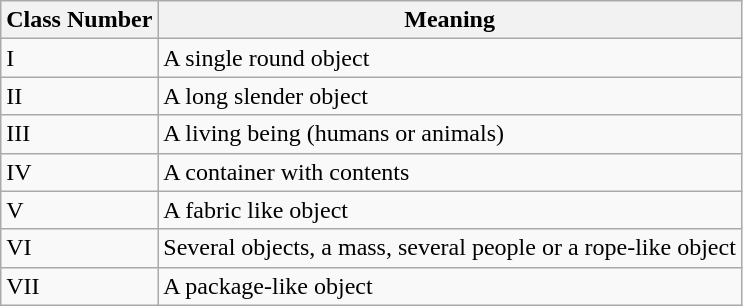<table class="wikitable">
<tr>
<th>Class Number</th>
<th>Meaning</th>
</tr>
<tr>
<td>I</td>
<td>A single round object</td>
</tr>
<tr>
<td>II</td>
<td>A long slender object</td>
</tr>
<tr>
<td>III</td>
<td>A living being (humans or animals)</td>
</tr>
<tr>
<td>IV</td>
<td>A container with contents</td>
</tr>
<tr>
<td>V</td>
<td>A fabric like object</td>
</tr>
<tr>
<td>VI</td>
<td>Several objects, a mass, several people or a rope-like object</td>
</tr>
<tr>
<td>VII</td>
<td>A package-like object</td>
</tr>
</table>
